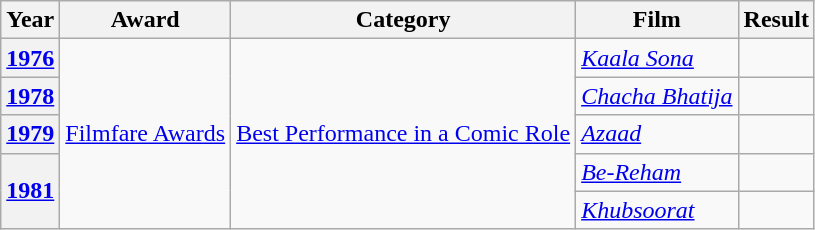<table class="wikitable sortable">
<tr>
<th>Year</th>
<th>Award</th>
<th>Category</th>
<th>Film</th>
<th>Result</th>
</tr>
<tr>
<th><a href='#'>1976</a></th>
<td rowspan="5"><a href='#'>Filmfare Awards</a></td>
<td rowspan="5"><a href='#'>Best Performance in a Comic Role</a></td>
<td><em><a href='#'>Kaala Sona</a></em></td>
<td></td>
</tr>
<tr>
<th><a href='#'>1978</a></th>
<td><em><a href='#'>Chacha Bhatija</a></em></td>
<td></td>
</tr>
<tr>
<th><a href='#'>1979</a></th>
<td><em><a href='#'>Azaad</a></em></td>
<td></td>
</tr>
<tr>
<th rowspan="2"><a href='#'>1981</a></th>
<td><em><a href='#'>Be-Reham</a></em></td>
<td></td>
</tr>
<tr>
<td><em><a href='#'>Khubsoorat</a></em></td>
<td></td>
</tr>
</table>
